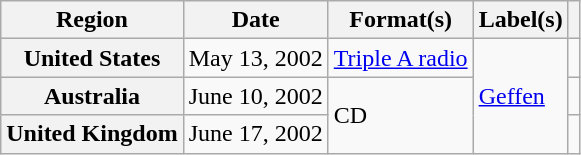<table class="wikitable plainrowheaders">
<tr>
<th scope="col">Region</th>
<th scope="col">Date</th>
<th scope="col">Format(s)</th>
<th scope="col">Label(s)</th>
<th scope="col"></th>
</tr>
<tr>
<th scope="row">United States</th>
<td>May 13, 2002</td>
<td><a href='#'>Triple A radio</a></td>
<td rowspan="3"><a href='#'>Geffen</a></td>
<td align="center"></td>
</tr>
<tr>
<th scope="row">Australia</th>
<td>June 10, 2002</td>
<td rowspan="2">CD</td>
<td align="center"></td>
</tr>
<tr>
<th scope="row">United Kingdom</th>
<td>June 17, 2002</td>
<td align="center"></td>
</tr>
</table>
